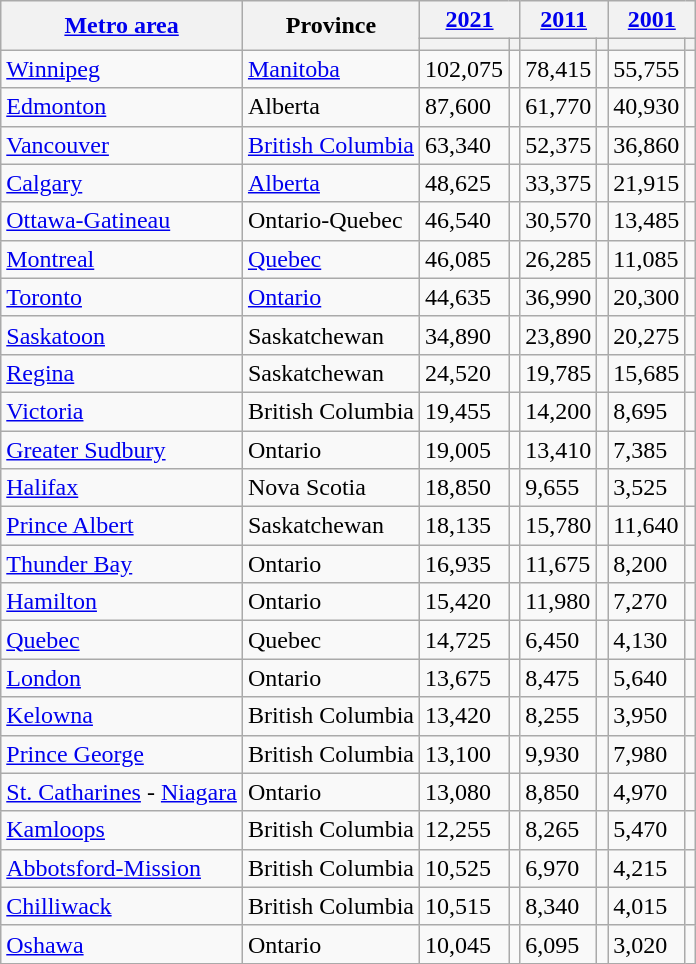<table class="wikitable collapsible sortable">
<tr>
<th rowspan="2"><a href='#'>Metro area</a></th>
<th rowspan="2">Province</th>
<th colspan="2"><a href='#'>2021</a></th>
<th colspan="2"><a href='#'>2011</a></th>
<th colspan="2"><a href='#'>2001</a></th>
</tr>
<tr>
<th><a href='#'></a></th>
<th></th>
<th></th>
<th></th>
<th></th>
<th></th>
</tr>
<tr>
<td><a href='#'>Winnipeg</a></td>
<td><a href='#'>Manitoba</a></td>
<td>102,075</td>
<td></td>
<td>78,415</td>
<td></td>
<td>55,755</td>
<td></td>
</tr>
<tr>
<td><a href='#'>Edmonton</a></td>
<td>Alberta</td>
<td>87,600</td>
<td></td>
<td>61,770</td>
<td></td>
<td>40,930</td>
<td></td>
</tr>
<tr>
<td><a href='#'>Vancouver</a></td>
<td><a href='#'>British Columbia</a></td>
<td>63,340</td>
<td></td>
<td>52,375</td>
<td></td>
<td>36,860</td>
<td></td>
</tr>
<tr>
<td><a href='#'>Calgary</a></td>
<td><a href='#'>Alberta</a></td>
<td>48,625</td>
<td></td>
<td>33,375</td>
<td></td>
<td>21,915</td>
<td></td>
</tr>
<tr>
<td><a href='#'>Ottawa-Gatineau</a></td>
<td>Ontario-Quebec</td>
<td>46,540</td>
<td></td>
<td>30,570</td>
<td></td>
<td>13,485</td>
<td></td>
</tr>
<tr>
<td><a href='#'>Montreal</a></td>
<td><a href='#'>Quebec</a></td>
<td>46,085</td>
<td></td>
<td>26,285</td>
<td></td>
<td>11,085</td>
<td></td>
</tr>
<tr>
<td><a href='#'>Toronto</a></td>
<td><a href='#'>Ontario</a></td>
<td>44,635</td>
<td></td>
<td>36,990</td>
<td></td>
<td>20,300</td>
<td></td>
</tr>
<tr>
<td><a href='#'>Saskatoon</a></td>
<td>Saskatchewan</td>
<td>34,890</td>
<td></td>
<td>23,890</td>
<td></td>
<td>20,275</td>
<td></td>
</tr>
<tr>
<td><a href='#'>Regina</a></td>
<td>Saskatchewan</td>
<td>24,520</td>
<td></td>
<td>19,785</td>
<td></td>
<td>15,685</td>
<td></td>
</tr>
<tr>
<td><a href='#'>Victoria</a></td>
<td>British Columbia</td>
<td>19,455</td>
<td></td>
<td>14,200</td>
<td></td>
<td>8,695</td>
<td></td>
</tr>
<tr>
<td><a href='#'>Greater Sudbury</a></td>
<td>Ontario</td>
<td>19,005</td>
<td></td>
<td>13,410</td>
<td></td>
<td>7,385</td>
<td></td>
</tr>
<tr>
<td><a href='#'>Halifax</a></td>
<td>Nova Scotia</td>
<td>18,850</td>
<td></td>
<td>9,655</td>
<td></td>
<td>3,525</td>
<td></td>
</tr>
<tr>
<td><a href='#'>Prince Albert</a></td>
<td>Saskatchewan</td>
<td>18,135</td>
<td></td>
<td>15,780</td>
<td></td>
<td>11,640</td>
<td></td>
</tr>
<tr>
<td><a href='#'>Thunder Bay</a></td>
<td>Ontario</td>
<td>16,935</td>
<td></td>
<td>11,675</td>
<td></td>
<td>8,200</td>
<td></td>
</tr>
<tr>
<td><a href='#'>Hamilton</a></td>
<td>Ontario</td>
<td>15,420</td>
<td></td>
<td>11,980</td>
<td></td>
<td>7,270</td>
<td></td>
</tr>
<tr>
<td><a href='#'>Quebec</a></td>
<td>Quebec</td>
<td>14,725</td>
<td></td>
<td>6,450</td>
<td></td>
<td>4,130</td>
<td></td>
</tr>
<tr>
<td><a href='#'>London</a></td>
<td>Ontario</td>
<td>13,675</td>
<td></td>
<td>8,475</td>
<td></td>
<td>5,640</td>
<td></td>
</tr>
<tr>
<td><a href='#'>Kelowna</a></td>
<td>British Columbia</td>
<td>13,420</td>
<td></td>
<td>8,255</td>
<td></td>
<td>3,950</td>
<td></td>
</tr>
<tr>
<td><a href='#'>Prince George</a></td>
<td>British Columbia</td>
<td>13,100</td>
<td></td>
<td>9,930</td>
<td></td>
<td>7,980</td>
<td></td>
</tr>
<tr>
<td><a href='#'>St. Catharines</a> - <a href='#'>Niagara</a></td>
<td>Ontario</td>
<td>13,080</td>
<td></td>
<td>8,850</td>
<td></td>
<td>4,970</td>
<td></td>
</tr>
<tr>
<td><a href='#'>Kamloops</a></td>
<td>British Columbia</td>
<td>12,255</td>
<td></td>
<td>8,265</td>
<td></td>
<td>5,470</td>
<td></td>
</tr>
<tr>
<td><a href='#'>Abbotsford-Mission</a></td>
<td>British Columbia</td>
<td>10,525</td>
<td></td>
<td>6,970</td>
<td></td>
<td>4,215</td>
<td></td>
</tr>
<tr>
<td><a href='#'>Chilliwack</a></td>
<td>British Columbia</td>
<td>10,515</td>
<td></td>
<td>8,340</td>
<td></td>
<td>4,015</td>
<td></td>
</tr>
<tr>
<td><a href='#'>Oshawa</a></td>
<td>Ontario</td>
<td>10,045</td>
<td></td>
<td>6,095</td>
<td></td>
<td>3,020</td>
<td></td>
</tr>
</table>
